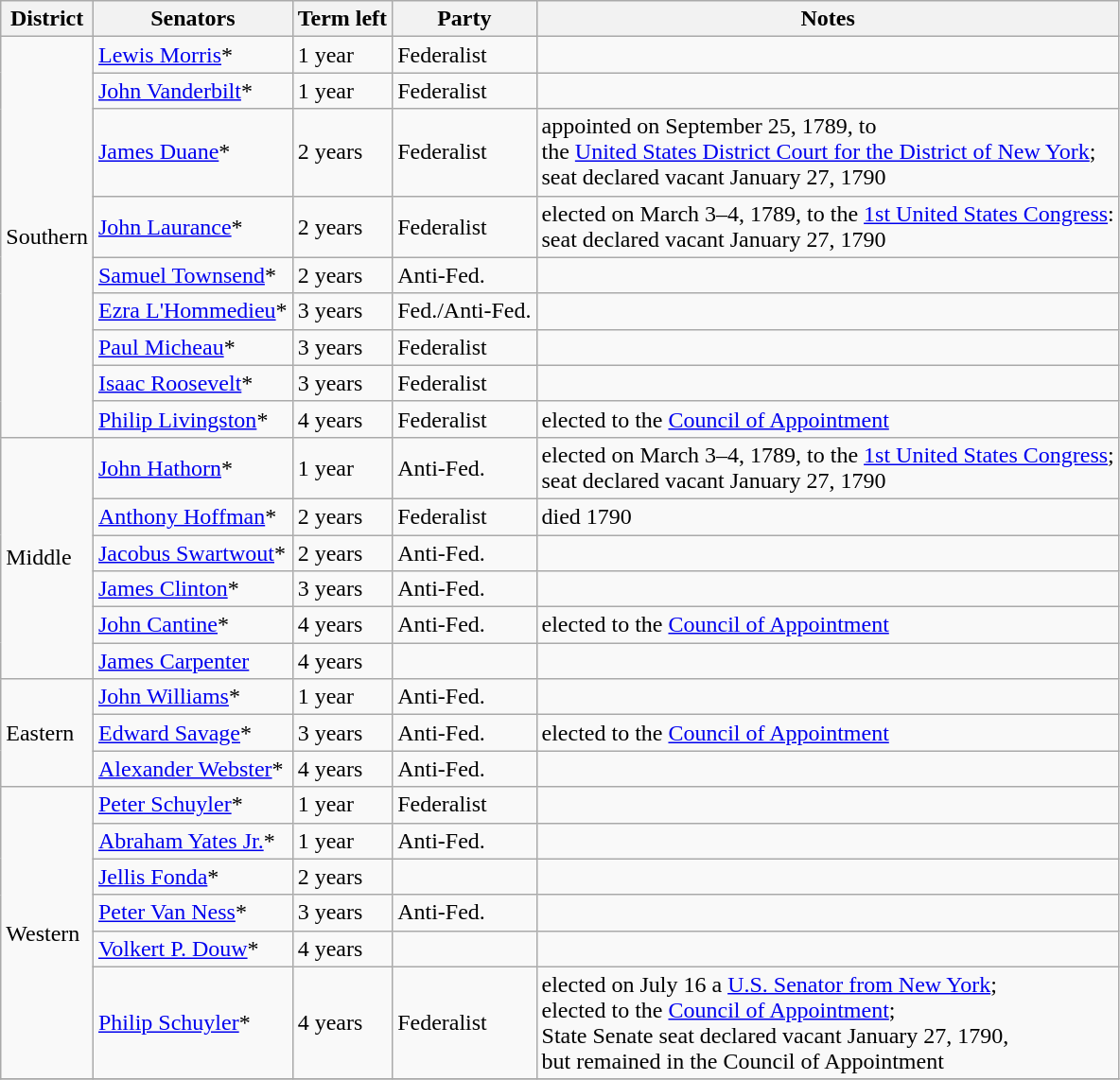<table class=wikitable>
<tr>
<th>District</th>
<th>Senators</th>
<th>Term left</th>
<th>Party</th>
<th>Notes</th>
</tr>
<tr>
<td rowspan="9">Southern</td>
<td><a href='#'>Lewis Morris</a>*</td>
<td>1 year</td>
<td>Federalist</td>
<td></td>
</tr>
<tr>
<td><a href='#'>John Vanderbilt</a>*</td>
<td>1 year</td>
<td>Federalist</td>
<td></td>
</tr>
<tr>
<td><a href='#'>James Duane</a>*</td>
<td>2 years</td>
<td>Federalist</td>
<td>appointed on September 25, 1789, to <br>the <a href='#'>United States District Court for the District of New York</a>; <br>seat declared vacant January 27, 1790</td>
</tr>
<tr>
<td><a href='#'>John Laurance</a>*</td>
<td>2 years</td>
<td>Federalist</td>
<td>elected on March 3–4, 1789, to the <a href='#'>1st United States Congress</a>: <br>seat declared vacant January 27, 1790</td>
</tr>
<tr>
<td><a href='#'>Samuel Townsend</a>*</td>
<td>2 years</td>
<td>Anti-Fed.</td>
<td></td>
</tr>
<tr>
<td><a href='#'>Ezra L'Hommedieu</a>*</td>
<td>3 years</td>
<td>Fed./Anti-Fed.</td>
<td></td>
</tr>
<tr>
<td><a href='#'>Paul Micheau</a>*</td>
<td>3 years</td>
<td>Federalist</td>
<td></td>
</tr>
<tr>
<td><a href='#'>Isaac Roosevelt</a>*</td>
<td>3 years</td>
<td>Federalist</td>
<td></td>
</tr>
<tr>
<td><a href='#'>Philip Livingston</a>*</td>
<td>4 years</td>
<td>Federalist</td>
<td>elected to the <a href='#'>Council of Appointment</a></td>
</tr>
<tr>
<td rowspan="6">Middle</td>
<td><a href='#'>John Hathorn</a>*</td>
<td>1 year</td>
<td>Anti-Fed.</td>
<td>elected on March 3–4, 1789, to the <a href='#'>1st United States Congress</a>; <br>seat declared vacant January 27, 1790</td>
</tr>
<tr>
<td><a href='#'>Anthony Hoffman</a>*</td>
<td>2 years</td>
<td>Federalist</td>
<td>died 1790</td>
</tr>
<tr>
<td><a href='#'>Jacobus Swartwout</a>*</td>
<td>2 years</td>
<td>Anti-Fed.</td>
<td></td>
</tr>
<tr>
<td><a href='#'>James Clinton</a>*</td>
<td>3 years</td>
<td>Anti-Fed.</td>
<td></td>
</tr>
<tr>
<td><a href='#'>John Cantine</a>*</td>
<td>4 years</td>
<td>Anti-Fed.</td>
<td>elected to the <a href='#'>Council of Appointment</a></td>
</tr>
<tr>
<td><a href='#'>James Carpenter</a></td>
<td>4 years</td>
<td></td>
<td></td>
</tr>
<tr>
<td rowspan="3">Eastern</td>
<td><a href='#'>John Williams</a>*</td>
<td>1 year</td>
<td>Anti-Fed.</td>
<td></td>
</tr>
<tr>
<td><a href='#'>Edward Savage</a>*</td>
<td>3 years</td>
<td>Anti-Fed.</td>
<td>elected to the <a href='#'>Council of Appointment</a></td>
</tr>
<tr>
<td><a href='#'>Alexander Webster</a>*</td>
<td>4 years</td>
<td>Anti-Fed.</td>
<td></td>
</tr>
<tr>
<td rowspan="6">Western</td>
<td><a href='#'>Peter Schuyler</a>*</td>
<td>1 year</td>
<td>Federalist</td>
<td></td>
</tr>
<tr>
<td><a href='#'>Abraham Yates Jr.</a>*</td>
<td>1 year</td>
<td>Anti-Fed.</td>
<td></td>
</tr>
<tr>
<td><a href='#'>Jellis Fonda</a>*</td>
<td>2 years</td>
<td></td>
<td></td>
</tr>
<tr>
<td><a href='#'>Peter Van Ness</a>*</td>
<td>3 years</td>
<td>Anti-Fed.</td>
<td></td>
</tr>
<tr>
<td><a href='#'>Volkert P. Douw</a>*</td>
<td>4 years</td>
<td></td>
<td></td>
</tr>
<tr>
<td><a href='#'>Philip Schuyler</a>*</td>
<td>4 years</td>
<td>Federalist</td>
<td>elected on July 16 a <a href='#'>U.S. Senator from New York</a>; <br>elected to the <a href='#'>Council of Appointment</a>; <br>State Senate seat declared vacant January 27, 1790, <br> but remained in the Council of Appointment</td>
</tr>
<tr>
</tr>
</table>
